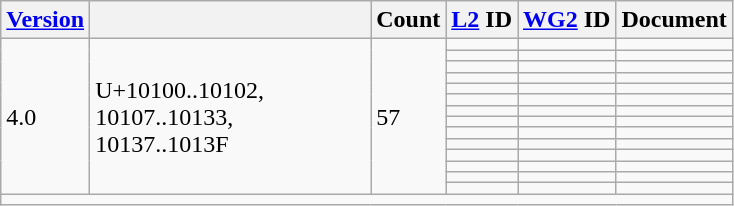<table class="wikitable sticky-header">
<tr>
<th><a href='#'>Version</a></th>
<th></th>
<th>Count</th>
<th><a href='#'>L2</a> ID</th>
<th><a href='#'>WG2</a> ID</th>
<th>Document</th>
</tr>
<tr>
<td rowspan="14">4.0</td>
<td rowspan="14" width="180">U+10100..10102, 10107..10133, 10137..1013F</td>
<td rowspan="14">57</td>
<td></td>
<td></td>
<td></td>
</tr>
<tr>
<td></td>
<td></td>
<td></td>
</tr>
<tr>
<td></td>
<td></td>
<td></td>
</tr>
<tr>
<td></td>
<td></td>
<td></td>
</tr>
<tr>
<td></td>
<td></td>
<td></td>
</tr>
<tr>
<td></td>
<td></td>
<td></td>
</tr>
<tr>
<td></td>
<td></td>
<td></td>
</tr>
<tr>
<td></td>
<td></td>
<td></td>
</tr>
<tr>
<td></td>
<td></td>
<td></td>
</tr>
<tr>
<td></td>
<td></td>
<td></td>
</tr>
<tr>
<td></td>
<td></td>
<td></td>
</tr>
<tr>
<td></td>
<td></td>
<td></td>
</tr>
<tr>
<td></td>
<td></td>
<td></td>
</tr>
<tr>
<td></td>
<td></td>
<td></td>
</tr>
<tr class="sortbottom">
<td colspan="6"></td>
</tr>
</table>
